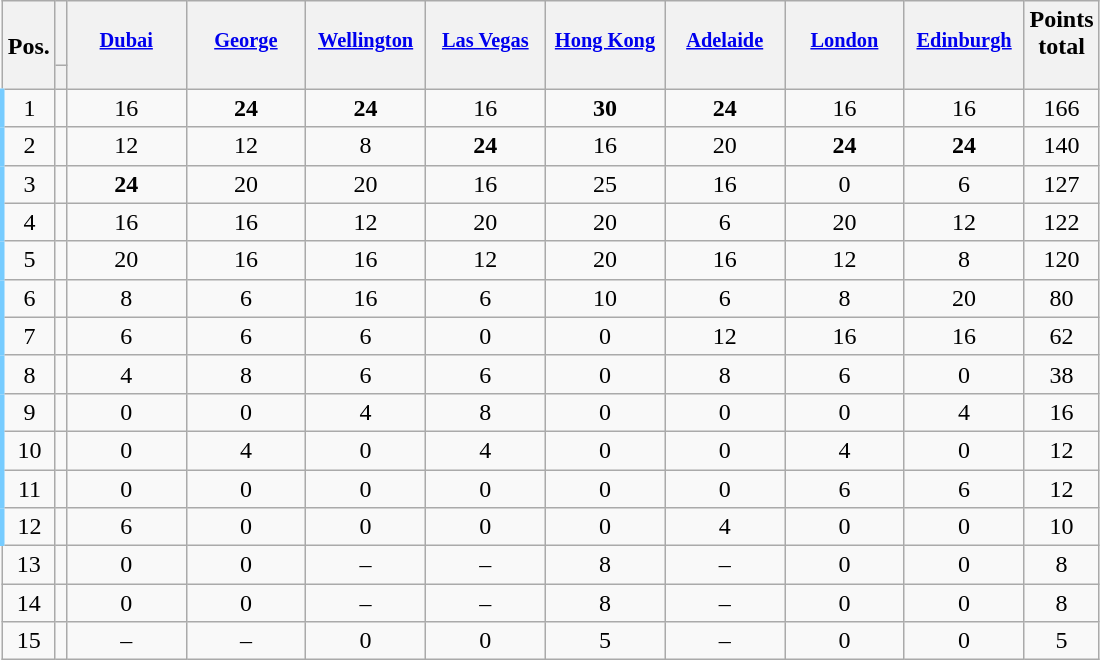<table class="wikitable sortable" style="text-align:center;">
<tr>
<th style="border-bottom:1px solid transparent;"><br>Pos.</th>
<th></th>
<th style="vertical-align:top;width:5.5em;border-bottom:1px solid transparent;padding:2px;font-size:85%;"><br><a href='#'>Dubai</a></th>
<th style="vertical-align:top;width:5.5em;border-bottom:1px solid transparent;padding:2px;font-size:85%;"><br><a href='#'>George</a></th>
<th style="vertical-align:top;width:5.5em;border-bottom:1px solid transparent;padding:2px;font-size:85%;"><br><a href='#'>Wellington</a></th>
<th style="vertical-align:top;width:5.5em;border-bottom:1px solid transparent;padding:2px;font-size:85%;"><br><a href='#'>Las Vegas</a></th>
<th style="vertical-align:top;width:5.5em;border-bottom:1px solid transparent;padding:2px;font-size:85%;"><br><a href='#'>Hong Kong</a></th>
<th style="vertical-align:top;width:5.5em;border-bottom:1px solid transparent;padding:2px;font-size:85%;"><br><a href='#'>Adelaide</a></th>
<th style="vertical-align:top;width:5.5em;border-bottom:1px solid transparent;padding:2px;font-size:85%;"><br><a href='#'>London</a></th>
<th style="vertical-align:top;width:5.5em;border-bottom:1px solid transparent;padding:2px;font-size:85%;"><br><a href='#'>Edinburgh</a></th>
<th style="border-bottom:1px solid transparent;">Points<br>total</th>
</tr>
<tr style="line-height:8px;">
<th style="border-top:1px solid transparent;"> </th>
<th style="border-top:1px solid transparent;"></th>
<th data-sort-type="number" style="border-top:1px solid transparent;"></th>
<th data-sort-type="number" style="border-top:1px solid transparent;"></th>
<th data-sort-type="number" style="border-top:1px solid transparent;"></th>
<th data-sort-type="number" style="border-top:1px solid transparent;"></th>
<th data-sort-type="number" style="border-top:1px solid transparent;"></th>
<th data-sort-type="number" style="border-top:1px solid transparent;"></th>
<th data-sort-type="number" style="border-top:1px solid transparent;"></th>
<th data-sort-type="number" style="border-top:1px solid transparent;"></th>
<th data-sort-type="number" style="border-top:1px solid transparent;"> </th>
</tr>
<tr>
<td style="border-left:3px solid #7cf;">1</td>
<td align=left></td>
<td>16</td>
<td><strong>24</strong></td>
<td><strong>24</strong></td>
<td>16</td>
<td><strong>30</strong></td>
<td><strong>24</strong></td>
<td>16</td>
<td>16</td>
<td>166</td>
</tr>
<tr>
<td style="border-left:3px solid #7cf;">2</td>
<td align=left></td>
<td>12</td>
<td>12</td>
<td>8</td>
<td><strong>24</strong></td>
<td>16</td>
<td>20</td>
<td><strong>24</strong></td>
<td><strong>24</strong></td>
<td>140</td>
</tr>
<tr>
<td style="border-left:3px solid #7cf;">3</td>
<td align=left></td>
<td><strong>24</strong></td>
<td>20</td>
<td>20</td>
<td>16</td>
<td>25</td>
<td>16</td>
<td>0</td>
<td>6</td>
<td>127</td>
</tr>
<tr>
<td style="border-left:3px solid #7cf;">4</td>
<td align=left></td>
<td>16</td>
<td>16</td>
<td>12</td>
<td>20</td>
<td>20</td>
<td>6</td>
<td>20</td>
<td>12</td>
<td>122</td>
</tr>
<tr>
<td style="border-left:3px solid #7cf;">5</td>
<td align=left></td>
<td>20</td>
<td>16</td>
<td>16</td>
<td>12</td>
<td>20</td>
<td>16</td>
<td>12</td>
<td>8</td>
<td>120</td>
</tr>
<tr>
<td style="border-left:3px solid #7cf;">6</td>
<td align=left></td>
<td>8</td>
<td>6</td>
<td>16</td>
<td>6</td>
<td>10</td>
<td>6</td>
<td>8</td>
<td>20</td>
<td>80</td>
</tr>
<tr>
<td style="border-left:3px solid #7cf;">7</td>
<td align=left></td>
<td>6</td>
<td>6</td>
<td>6</td>
<td>0</td>
<td>0</td>
<td>12</td>
<td>16</td>
<td>16</td>
<td>62</td>
</tr>
<tr>
<td style="border-left:3px solid #7cf;">8</td>
<td align=left></td>
<td>4</td>
<td>8</td>
<td>6</td>
<td>6</td>
<td>0</td>
<td>8</td>
<td>6</td>
<td>0</td>
<td>38</td>
</tr>
<tr>
<td style="border-left:3px solid #7cf;">9</td>
<td align=left></td>
<td>0</td>
<td>0</td>
<td>4</td>
<td>8</td>
<td>0</td>
<td>0</td>
<td>0</td>
<td>4</td>
<td>16</td>
</tr>
<tr>
<td style="border-left:3px solid #7cf;">10</td>
<td align=left></td>
<td>0</td>
<td>4</td>
<td>0</td>
<td>4</td>
<td>0</td>
<td>0</td>
<td>4</td>
<td>0</td>
<td>12</td>
</tr>
<tr>
<td style="border-left:3px solid #7cf;">11</td>
<td align=left></td>
<td>0</td>
<td>0</td>
<td>0</td>
<td>0</td>
<td>0</td>
<td>0</td>
<td>6</td>
<td>6</td>
<td>12</td>
</tr>
<tr>
<td style="border-left:3px solid #7cf;">12</td>
<td align=left></td>
<td>6</td>
<td>0</td>
<td>0</td>
<td>0</td>
<td>0</td>
<td>4</td>
<td>0</td>
<td>0</td>
<td>10</td>
</tr>
<tr>
<td>13</td>
<td align=left></td>
<td>0</td>
<td>0</td>
<td>–</td>
<td>–</td>
<td>8</td>
<td>–</td>
<td>0</td>
<td>0</td>
<td>8</td>
</tr>
<tr>
<td>14</td>
<td align=left></td>
<td>0</td>
<td>0</td>
<td>–</td>
<td>–</td>
<td>8</td>
<td>–</td>
<td>0</td>
<td>0</td>
<td>8</td>
</tr>
<tr>
<td>15</td>
<td align=left></td>
<td>–</td>
<td>–</td>
<td>0</td>
<td>0</td>
<td>5</td>
<td>–</td>
<td>0</td>
<td>0</td>
<td>5</td>
</tr>
</table>
